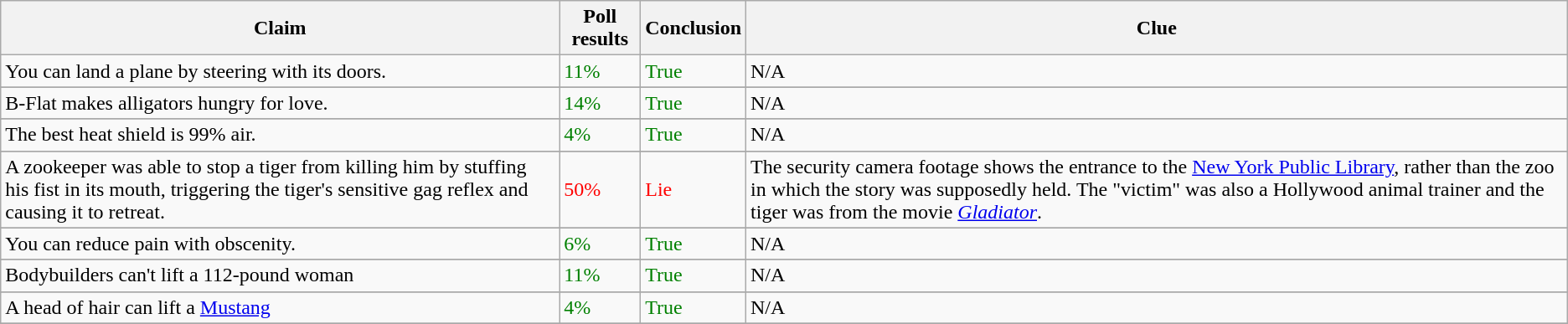<table class="wikitable">
<tr>
<th>Claim</th>
<th>Poll results</th>
<th>Conclusion</th>
<th>Clue</th>
</tr>
<tr>
<td>You can land a plane by steering with its doors.</td>
<td style="color:green">11%</td>
<td style="color:green">True</td>
<td>N/A</td>
</tr>
<tr>
</tr>
<tr>
<td>B-Flat makes alligators hungry for love.</td>
<td style="color:green">14%</td>
<td style="color:green">True</td>
<td>N/A</td>
</tr>
<tr>
</tr>
<tr>
<td>The best heat shield is 99% air.</td>
<td style="color:green">4%</td>
<td style="color:green">True</td>
<td>N/A</td>
</tr>
<tr>
</tr>
<tr>
<td>A zookeeper was able to stop a tiger from killing him by stuffing his fist in its mouth, triggering the tiger's sensitive gag reflex and causing it to retreat.</td>
<td style="color:red">50%</td>
<td style="color:red">Lie</td>
<td>The security camera footage shows the entrance to the <a href='#'>New York Public Library</a>, rather than the zoo in which the story was supposedly held. The "victim" was also a Hollywood animal trainer and the tiger was from the movie <em><a href='#'>Gladiator</a></em>.</td>
</tr>
<tr>
</tr>
<tr>
<td>You can reduce pain with obscenity.</td>
<td style="color:green">6%</td>
<td style="color:green">True</td>
<td>N/A</td>
</tr>
<tr>
</tr>
<tr>
<td>Bodybuilders can't lift a 112-pound woman</td>
<td style="color:green">11%</td>
<td style="color:green">True</td>
<td>N/A</td>
</tr>
<tr>
</tr>
<tr>
<td>A head of hair can lift a <a href='#'>Mustang</a></td>
<td style="color:green">4%</td>
<td style="color:green">True</td>
<td>N/A</td>
</tr>
<tr>
</tr>
</table>
